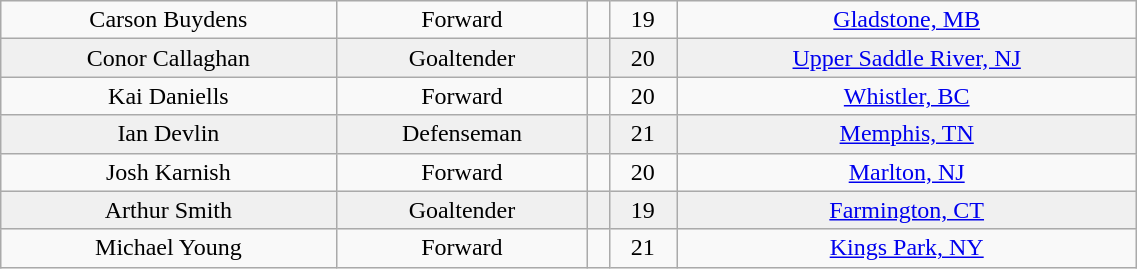<table class="wikitable" width="60%">
<tr align="center" bgcolor="">
<td>Carson Buydens</td>
<td>Forward</td>
<td></td>
<td>19</td>
<td><a href='#'>Gladstone, MB</a></td>
</tr>
<tr align="center" bgcolor="f0f0f0">
<td>Conor Callaghan</td>
<td>Goaltender</td>
<td></td>
<td>20</td>
<td><a href='#'>Upper Saddle River, NJ</a></td>
</tr>
<tr align="center" bgcolor="">
<td>Kai Daniells</td>
<td>Forward</td>
<td></td>
<td>20</td>
<td><a href='#'>Whistler, BC</a></td>
</tr>
<tr align="center" bgcolor="f0f0f0">
<td>Ian Devlin</td>
<td>Defenseman</td>
<td></td>
<td>21</td>
<td><a href='#'>Memphis, TN</a></td>
</tr>
<tr align="center" bgcolor="">
<td>Josh Karnish</td>
<td>Forward</td>
<td></td>
<td>20</td>
<td><a href='#'>Marlton, NJ</a></td>
</tr>
<tr align="center" bgcolor="f0f0f0">
<td>Arthur Smith</td>
<td>Goaltender</td>
<td></td>
<td>19</td>
<td><a href='#'>Farmington, CT</a></td>
</tr>
<tr align="center" bgcolor="">
<td>Michael Young</td>
<td>Forward</td>
<td></td>
<td>21</td>
<td><a href='#'>Kings Park, NY</a></td>
</tr>
</table>
